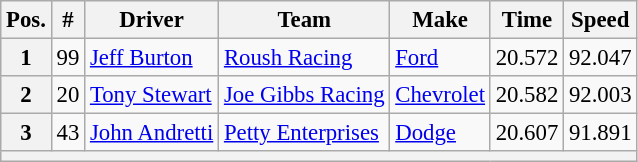<table class="wikitable" style="font-size:95%">
<tr>
<th>Pos.</th>
<th>#</th>
<th>Driver</th>
<th>Team</th>
<th>Make</th>
<th>Time</th>
<th>Speed</th>
</tr>
<tr>
<th>1</th>
<td>99</td>
<td><a href='#'>Jeff Burton</a></td>
<td><a href='#'>Roush Racing</a></td>
<td><a href='#'>Ford</a></td>
<td>20.572</td>
<td>92.047</td>
</tr>
<tr>
<th>2</th>
<td>20</td>
<td><a href='#'>Tony Stewart</a></td>
<td><a href='#'>Joe Gibbs Racing</a></td>
<td><a href='#'>Chevrolet</a></td>
<td>20.582</td>
<td>92.003</td>
</tr>
<tr>
<th>3</th>
<td>43</td>
<td><a href='#'>John Andretti</a></td>
<td><a href='#'>Petty Enterprises</a></td>
<td><a href='#'>Dodge</a></td>
<td>20.607</td>
<td>91.891</td>
</tr>
<tr>
<th colspan="7"></th>
</tr>
</table>
